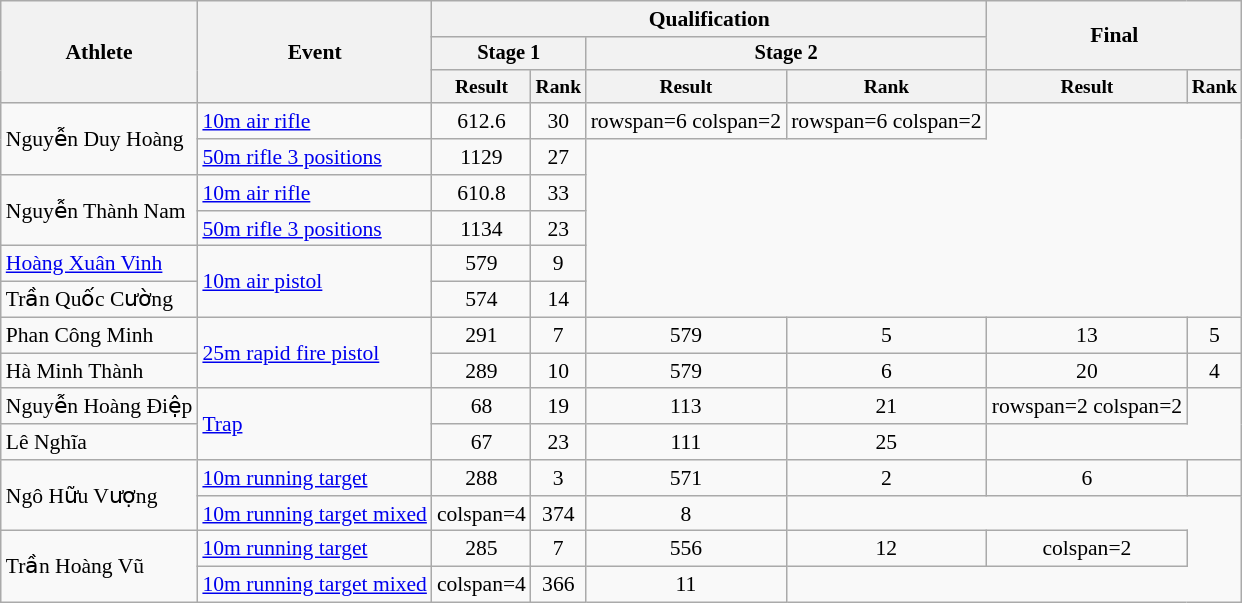<table class=wikitable style="font-size:90%;text-align:center">
<tr>
<th rowspan=3>Athlete</th>
<th rowspan=3>Event</th>
<th colspan=4>Qualification</th>
<th rowspan=2 colspan=2>Final</th>
</tr>
<tr style="font-size:95%">
<th colspan=2>Stage 1</th>
<th colspan=2>Stage 2</th>
</tr>
<tr style="font-size:90%">
<th>Result</th>
<th>Rank</th>
<th>Result</th>
<th>Rank</th>
<th>Result</th>
<th>Rank</th>
</tr>
<tr>
<td rowspan=2 align=left>Nguyễn Duy Hoàng</td>
<td align=left><a href='#'>10m air rifle</a></td>
<td>612.6</td>
<td>30</td>
<td>rowspan=6 colspan=2</td>
<td>rowspan=6 colspan=2</td>
</tr>
<tr>
<td align=left><a href='#'>50m rifle 3 positions</a></td>
<td>1129</td>
<td>27</td>
</tr>
<tr>
<td rowspan=2 align=left>Nguyễn Thành Nam</td>
<td align=left><a href='#'>10m air rifle</a></td>
<td>610.8</td>
<td>33</td>
</tr>
<tr>
<td align=left><a href='#'>50m rifle 3 positions</a></td>
<td>1134</td>
<td>23</td>
</tr>
<tr>
<td align=left><a href='#'>Hoàng Xuân Vinh</a></td>
<td rowspan=2 align=left><a href='#'>10m air pistol</a></td>
<td>579</td>
<td>9</td>
</tr>
<tr>
<td align=left>Trần Quốc Cường</td>
<td>574</td>
<td>14</td>
</tr>
<tr>
<td align=left>Phan Công Minh</td>
<td rowspan=2 align=left><a href='#'>25m rapid fire pistol</a></td>
<td>291</td>
<td>7</td>
<td>579</td>
<td>5 <strong></strong></td>
<td>13</td>
<td>5</td>
</tr>
<tr>
<td align=left>Hà Minh Thành</td>
<td>289</td>
<td>10</td>
<td>579</td>
<td>6 <strong></strong></td>
<td>20</td>
<td>4</td>
</tr>
<tr>
<td align=left>Nguyễn Hoàng Điệp</td>
<td rowspan=2 align=left><a href='#'>Trap</a></td>
<td>68</td>
<td>19</td>
<td>113</td>
<td>21</td>
<td>rowspan=2 colspan=2</td>
</tr>
<tr>
<td align=left>Lê Nghĩa</td>
<td>67</td>
<td>23</td>
<td>111</td>
<td>25</td>
</tr>
<tr>
<td rowspan=2 align=left>Ngô Hữu Vượng</td>
<td align=left><a href='#'>10m running target</a></td>
<td>288</td>
<td>3</td>
<td>571</td>
<td>2 <strong></strong></td>
<td>6</td>
<td></td>
</tr>
<tr>
<td align=left><a href='#'>10m running target mixed</a></td>
<td>colspan=4</td>
<td>374</td>
<td>8</td>
</tr>
<tr>
<td rowspan=2 align=left>Trần Hoàng Vũ</td>
<td align=left><a href='#'>10m running target</a></td>
<td>285</td>
<td>7</td>
<td>556</td>
<td>12</td>
<td>colspan=2</td>
</tr>
<tr>
<td align=left><a href='#'>10m running target mixed</a></td>
<td>colspan=4</td>
<td>366</td>
<td>11</td>
</tr>
</table>
